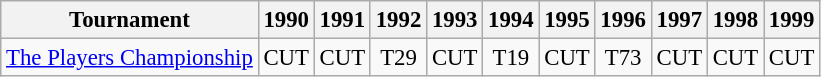<table class="wikitable" style="font-size:95%;text-align:center;">
<tr>
<th>Tournament</th>
<th>1990</th>
<th>1991</th>
<th>1992</th>
<th>1993</th>
<th>1994</th>
<th>1995</th>
<th>1996</th>
<th>1997</th>
<th>1998</th>
<th>1999</th>
</tr>
<tr>
<td align=left><a href='#'>The Players Championship</a></td>
<td>CUT</td>
<td>CUT</td>
<td>T29</td>
<td>CUT</td>
<td>T19</td>
<td>CUT</td>
<td>T73</td>
<td>CUT</td>
<td>CUT</td>
<td>CUT</td>
</tr>
</table>
